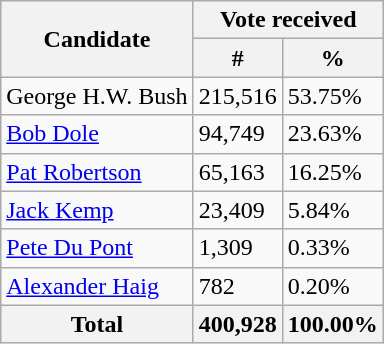<table class="wikitable sortable">
<tr>
<th rowspan="2">Candidate</th>
<th colspan="2">Vote received</th>
</tr>
<tr>
<th>#</th>
<th>%</th>
</tr>
<tr>
<td>George H.W. Bush</td>
<td>215,516</td>
<td>53.75%</td>
</tr>
<tr>
<td><a href='#'>Bob Dole</a></td>
<td>94,749</td>
<td>23.63%</td>
</tr>
<tr>
<td><a href='#'>Pat Robertson</a></td>
<td>65,163</td>
<td>16.25%</td>
</tr>
<tr>
<td><a href='#'>Jack Kemp</a></td>
<td>23,409</td>
<td>5.84%</td>
</tr>
<tr>
<td><a href='#'>Pete Du Pont</a></td>
<td>1,309</td>
<td>0.33%</td>
</tr>
<tr>
<td><a href='#'>Alexander Haig</a></td>
<td>782</td>
<td>0.20%</td>
</tr>
<tr>
<th>Total</th>
<th>400,928</th>
<th>100.00%</th>
</tr>
</table>
